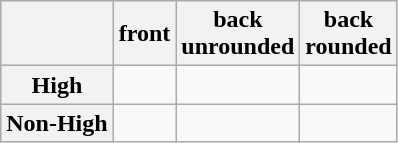<table class="wikitable" style="text-align: center">
<tr>
<th></th>
<th>front</th>
<th>back<br>unrounded</th>
<th>back<br>rounded</th>
</tr>
<tr>
<th>High</th>
<td></td>
<td></td>
<td></td>
</tr>
<tr>
<th>Non-High</th>
<td></td>
<td></td>
<td></td>
</tr>
</table>
